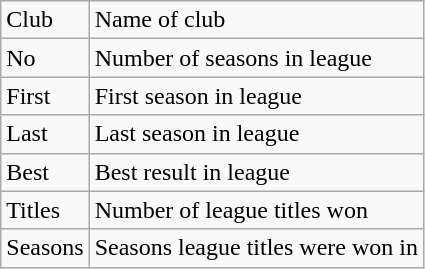<table class="wikitable sortable">
<tr>
<td>Club</td>
<td>Name of club</td>
</tr>
<tr>
<td>No</td>
<td>Number of seasons in league</td>
</tr>
<tr>
<td>First</td>
<td>First season in league</td>
</tr>
<tr>
<td>Last</td>
<td>Last season in league</td>
</tr>
<tr>
<td>Best</td>
<td>Best result in league</td>
</tr>
<tr>
<td>Titles</td>
<td>Number of league titles won</td>
</tr>
<tr>
<td>Seasons</td>
<td>Seasons league titles were won in</td>
</tr>
</table>
